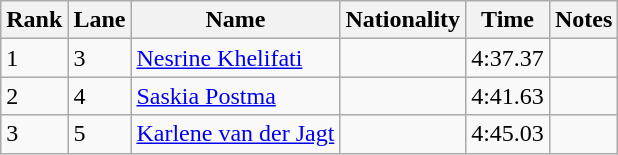<table class="wikitable">
<tr>
<th>Rank</th>
<th>Lane</th>
<th>Name</th>
<th>Nationality</th>
<th>Time</th>
<th>Notes</th>
</tr>
<tr>
<td>1</td>
<td>3</td>
<td><a href='#'>Nesrine Khelifati</a></td>
<td></td>
<td>4:37.37</td>
<td></td>
</tr>
<tr>
<td>2</td>
<td>4</td>
<td><a href='#'>Saskia Postma</a></td>
<td></td>
<td>4:41.63</td>
<td></td>
</tr>
<tr>
<td>3</td>
<td>5</td>
<td><a href='#'>Karlene van der Jagt</a></td>
<td></td>
<td>4:45.03</td>
<td></td>
</tr>
</table>
